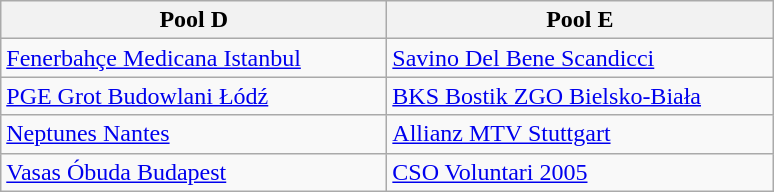<table class="wikitable" style="text-align:left">
<tr>
<th width=250>Pool D</th>
<th width=250>Pool E</th>
</tr>
<tr>
<td> <a href='#'>Fenerbahçe Medicana Istanbul</a></td>
<td> <a href='#'>Savino Del Bene Scandicci</a></td>
</tr>
<tr>
<td> <a href='#'>PGE Grot Budowlani Łódź</a></td>
<td> <a href='#'>BKS Bostik ZGO Bielsko-Biała</a></td>
</tr>
<tr>
<td> <a href='#'>Neptunes Nantes</a></td>
<td> <a href='#'>Allianz MTV Stuttgart</a></td>
</tr>
<tr>
<td> <a href='#'>Vasas Óbuda Budapest</a></td>
<td> <a href='#'>CSO Voluntari 2005</a></td>
</tr>
</table>
